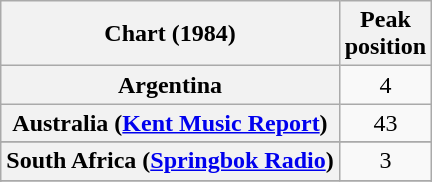<table class="wikitable sortable plainrowheaders" style="text-align:center">
<tr>
<th>Chart (1984)</th>
<th>Peak<br>position</th>
</tr>
<tr>
<th scope="row">Argentina</th>
<td align="center">4</td>
</tr>
<tr>
<th scope="row">Australia (<a href='#'>Kent Music Report</a>)</th>
<td>43</td>
</tr>
<tr>
</tr>
<tr>
</tr>
<tr>
</tr>
<tr>
<th scope="row">South Africa (<a href='#'>Springbok Radio</a>)</th>
<td>3</td>
</tr>
<tr>
</tr>
<tr>
</tr>
<tr>
</tr>
<tr>
</tr>
</table>
